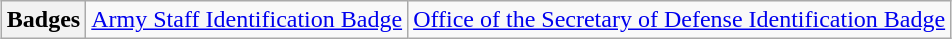<table class="wikitable" style="margin:1em auto; text-align:center;">
<tr>
<th>Badges</th>
<td colspan="6"><a href='#'>Army Staff Identification Badge</a></td>
<td colspan="6"><a href='#'>Office of the Secretary of Defense Identification Badge</a></td>
</tr>
</table>
